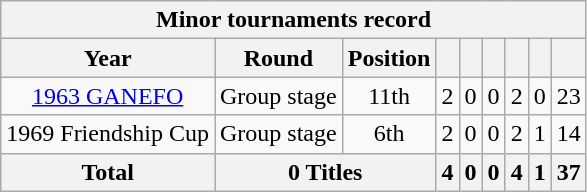<table class="wikitable" style="text-align: center;">
<tr>
<th colspan=9>Minor tournaments record</th>
</tr>
<tr>
<th>Year</th>
<th>Round</th>
<th>Position</th>
<th></th>
<th></th>
<th></th>
<th></th>
<th></th>
<th></th>
</tr>
<tr>
<td> <a href='#'>1963 GANEFO</a></td>
<td>Group stage</td>
<td>11th</td>
<td>2</td>
<td>0</td>
<td>0</td>
<td>2</td>
<td>0</td>
<td>23</td>
</tr>
<tr>
<td> 1969 Friendship Cup</td>
<td>Group stage</td>
<td>6th</td>
<td>2</td>
<td>0</td>
<td>0</td>
<td>2</td>
<td>1</td>
<td>14</td>
</tr>
<tr>
<th>Total</th>
<th colspan=2>0 Titles</th>
<th>4</th>
<th>0</th>
<th>0</th>
<th>4</th>
<th>1</th>
<th>37</th>
</tr>
</table>
